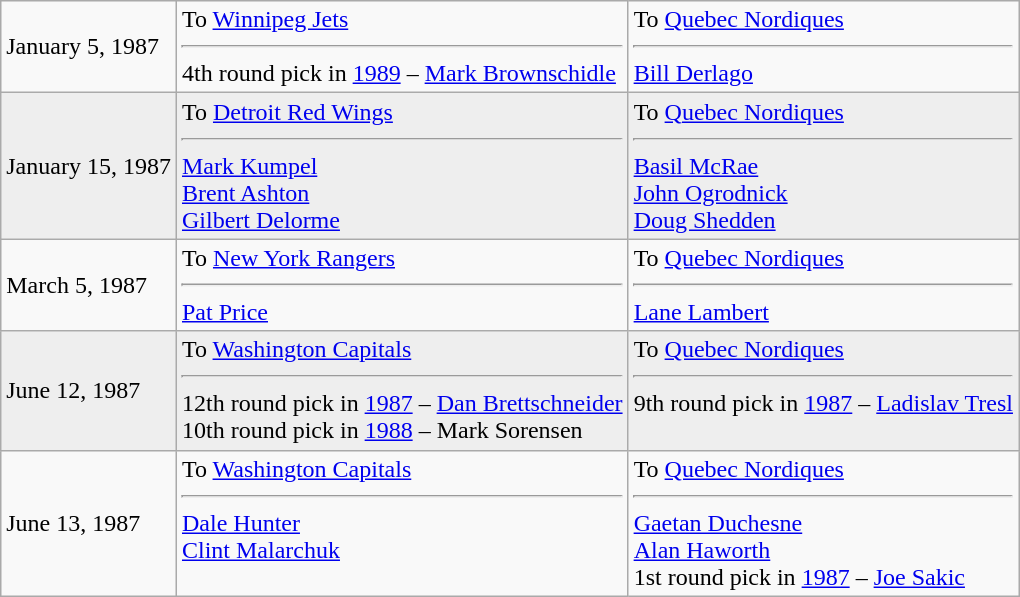<table class="wikitable">
<tr>
<td>January 5, 1987</td>
<td valign="top">To <a href='#'>Winnipeg Jets</a><hr>4th round pick in <a href='#'>1989</a> – <a href='#'>Mark Brownschidle</a></td>
<td valign="top">To <a href='#'>Quebec Nordiques</a><hr><a href='#'>Bill Derlago</a></td>
</tr>
<tr style="background:#eee;">
<td>January 15, 1987</td>
<td valign="top">To <a href='#'>Detroit Red Wings</a><hr><a href='#'>Mark Kumpel</a> <br> <a href='#'>Brent Ashton</a> <br> <a href='#'>Gilbert Delorme</a></td>
<td valign="top">To <a href='#'>Quebec Nordiques</a><hr><a href='#'>Basil McRae</a> <br>  <a href='#'>John Ogrodnick</a> <br> <a href='#'>Doug Shedden</a></td>
</tr>
<tr>
<td>March 5, 1987</td>
<td valign="top">To <a href='#'>New York Rangers</a><hr><a href='#'>Pat Price</a></td>
<td valign="top">To <a href='#'>Quebec Nordiques</a><hr><a href='#'>Lane Lambert</a></td>
</tr>
<tr style="background:#eee;">
<td>June 12, 1987</td>
<td valign="top">To <a href='#'>Washington Capitals</a><hr>12th round pick in <a href='#'>1987</a> – <a href='#'>Dan Brettschneider</a> <br> 10th round pick in <a href='#'>1988</a> – Mark Sorensen</td>
<td valign="top">To <a href='#'>Quebec Nordiques</a><hr>9th round pick in <a href='#'>1987</a> – <a href='#'>Ladislav Tresl</a></td>
</tr>
<tr>
<td>June 13, 1987</td>
<td valign="top">To <a href='#'>Washington Capitals</a><hr><a href='#'>Dale Hunter</a> <br> <a href='#'>Clint Malarchuk</a></td>
<td valign="top">To <a href='#'>Quebec Nordiques</a><hr><a href='#'>Gaetan Duchesne</a> <br> <a href='#'>Alan Haworth</a> <br> 1st round pick in <a href='#'>1987</a> – <a href='#'>Joe Sakic</a></td>
</tr>
</table>
